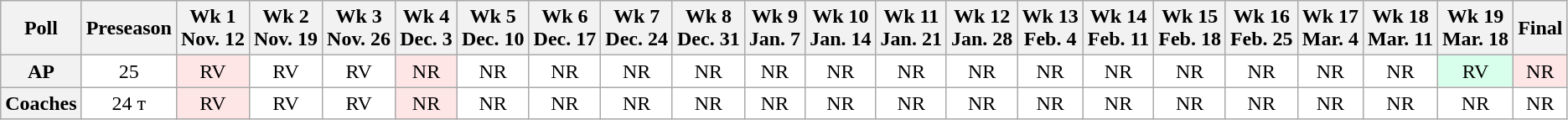<table class="wikitable" style="white-space:nowrap;">
<tr>
<th>Poll</th>
<th>Preseason</th>
<th>Wk 1 <br> Nov. 12</th>
<th>Wk 2 <br> Nov. 19</th>
<th>Wk 3 <br> Nov. 26</th>
<th>Wk 4 <br> Dec. 3</th>
<th>Wk 5 <br> Dec. 10</th>
<th>Wk 6 <br> Dec. 17</th>
<th>Wk 7 <br> Dec. 24</th>
<th>Wk 8 <br> Dec. 31</th>
<th>Wk 9 <br> Jan. 7</th>
<th>Wk 10 <br> Jan. 14</th>
<th>Wk 11 <br> Jan. 21</th>
<th>Wk 12 <br> Jan. 28</th>
<th>Wk 13 <br> Feb. 4</th>
<th>Wk 14 <br> Feb. 11</th>
<th>Wk 15 <br> Feb. 18</th>
<th>Wk 16 <br> Feb. 25</th>
<th>Wk 17 <br> Mar. 4</th>
<th>Wk 18 <br> Mar. 11</th>
<th>Wk 19 <br> Mar. 18</th>
<th>Final</th>
</tr>
<tr style="text-align:center;">
<th>AP</th>
<td style="background:#FFF;">25</td>
<td style="background:#FFE6E6">RV</td>
<td style="background:#FFF;">RV</td>
<td style="background:#FFF">RV</td>
<td style="background:#FFE6E6">NR</td>
<td style="background:#FFF;">NR</td>
<td style="background:#FFF;">NR</td>
<td style="background:#FFF;">NR</td>
<td style="background:#FFF;">NR</td>
<td style="background:#FFF;">NR</td>
<td style="background:#FFF;">NR</td>
<td style="background:#FFF;">NR</td>
<td style="background:#FFF;">NR</td>
<td style="background:#FFF;">NR</td>
<td style="background:#FFF;">NR</td>
<td style="background:#FFF;">NR</td>
<td style="background:#FFF;">NR</td>
<td style="background:#FFF;">NR</td>
<td style="background:#FFF;">NR</td>
<td style="background:#D8FFEB;">RV</td>
<td style="background:#FFE6E6">NR</td>
</tr>
<tr style="text-align:center;">
<th>Coaches</th>
<td style="background:#FFF;">24 т</td>
<td style="background:#FFE6E6">RV</td>
<td style="background:#FFF;">RV</td>
<td style="background:#FFF;">RV</td>
<td style="background:#FFE6E6">NR</td>
<td style="background:#FFF;">NR</td>
<td style="background:#FFF;">NR</td>
<td style="background:#FFF;">NR</td>
<td style="background:#FFF;">NR</td>
<td style="background:#FFF;">NR</td>
<td style="background:#FFF;">NR</td>
<td style="background:#FFF;">NR</td>
<td style="background:#FFF;">NR</td>
<td style="background:#FFF;">NR</td>
<td style="background:#FFF;">NR</td>
<td style="background:#FFF;">NR</td>
<td style="background:#FFF;">NR</td>
<td style="background:#FFF;">NR</td>
<td style="background:#FFF;">NR</td>
<td style="background:#FFF;">NR</td>
<td style="background:#FFF;">NR</td>
</tr>
</table>
